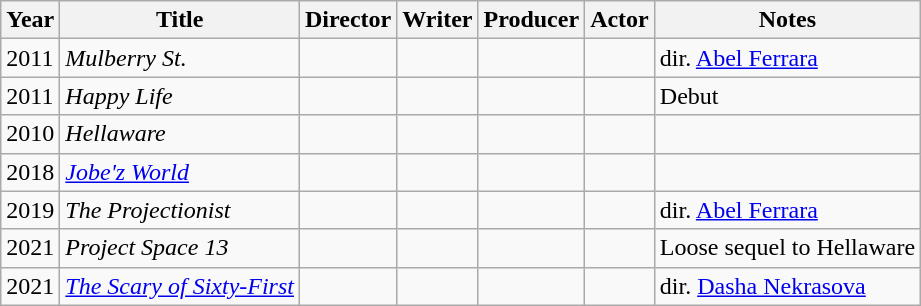<table class="wikitable">
<tr>
<th>Year</th>
<th>Title</th>
<th>Director</th>
<th>Writer</th>
<th>Producer</th>
<th>Actor</th>
<th>Notes</th>
</tr>
<tr>
<td>2011</td>
<td><em>Mulberry St.</em></td>
<td></td>
<td></td>
<td></td>
<td></td>
<td>dir. <a href='#'>Abel Ferrara</a></td>
</tr>
<tr>
<td>2011</td>
<td><em>Happy Life</em></td>
<td></td>
<td></td>
<td></td>
<td></td>
<td>Debut</td>
</tr>
<tr>
<td>2010</td>
<td><em>Hellaware</em></td>
<td></td>
<td></td>
<td></td>
<td></td>
<td></td>
</tr>
<tr>
<td>2018</td>
<td><em><a href='#'>Jobe'z World</a></em></td>
<td></td>
<td></td>
<td></td>
<td></td>
<td></td>
</tr>
<tr>
<td>2019</td>
<td><em>The Projectionist</em></td>
<td></td>
<td></td>
<td></td>
<td></td>
<td>dir. <a href='#'>Abel Ferrara</a></td>
</tr>
<tr>
<td>2021</td>
<td><em>Project Space 13</em></td>
<td></td>
<td></td>
<td></td>
<td></td>
<td>Loose sequel to Hellaware</td>
</tr>
<tr>
<td>2021</td>
<td><em><a href='#'>The Scary of Sixty-First</a></em></td>
<td></td>
<td></td>
<td></td>
<td></td>
<td>dir. <a href='#'>Dasha Nekrasova</a></td>
</tr>
</table>
